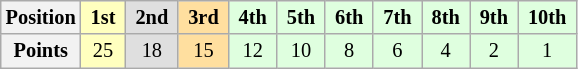<table class="wikitable" style="font-size:85%; text-align:center">
<tr>
<th>Position</th>
<td style="background:#ffffbf;"> <strong>1st</strong> </td>
<td style="background:#dfdfdf;"> <strong>2nd</strong> </td>
<td style="background:#ffdf9f;"> <strong>3rd</strong> </td>
<td style="background:#dfffdf;"> <strong>4th</strong> </td>
<td style="background:#dfffdf;"> <strong>5th</strong> </td>
<td style="background:#dfffdf;"> <strong>6th</strong> </td>
<td style="background:#dfffdf;"> <strong>7th</strong> </td>
<td style="background:#dfffdf;"> <strong>8th</strong> </td>
<td style="background:#dfffdf;"> <strong>9th</strong> </td>
<td style="background:#dfffdf;"> <strong>10th</strong> </td>
</tr>
<tr>
<th>Points</th>
<td style="background:#ffffbf;">25</td>
<td style="background:#dfdfdf;">18</td>
<td style="background:#ffdf9f;">15</td>
<td style="background:#dfffdf;">12</td>
<td style="background:#dfffdf;">10</td>
<td style="background:#dfffdf;">8</td>
<td style="background:#dfffdf;">6</td>
<td style="background:#dfffdf;">4</td>
<td style="background:#dfffdf;">2</td>
<td style="background:#dfffdf;">1</td>
</tr>
</table>
